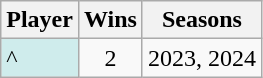<table class="wikitable sortable">
<tr>
<th>Player</th>
<th>Wins</th>
<th class="unsortable">Seasons</th>
</tr>
<tr>
<td style="background:#cfecec;">^</td>
<td style=text-align:center>2</td>
<td>2023, 2024</td>
</tr>
</table>
